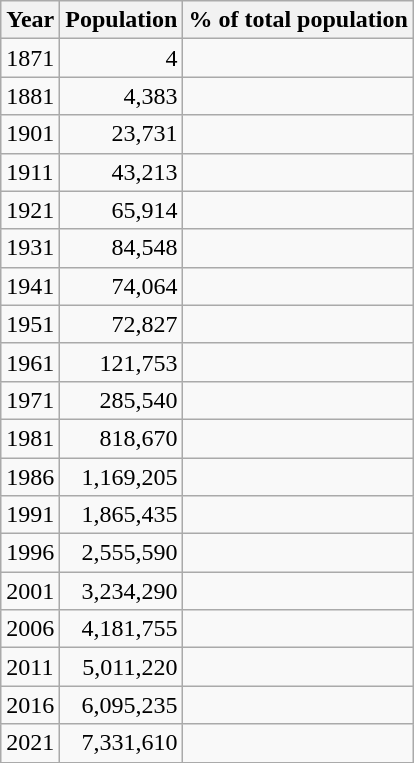<table class="wikitable sortable">
<tr>
<th>Year</th>
<th>Population</th>
<th>% of total population</th>
</tr>
<tr>
<td>1871<br></td>
<td align="right">4</td>
<td align="right"></td>
</tr>
<tr>
<td>1881<br></td>
<td align="right">4,383</td>
<td align="right"></td>
</tr>
<tr>
<td>1901<br></td>
<td align="right">23,731</td>
<td align="right"></td>
</tr>
<tr>
<td>1911<br></td>
<td align="right">43,213</td>
<td align="right"></td>
</tr>
<tr>
<td>1921<br></td>
<td align="right">65,914</td>
<td align="right"></td>
</tr>
<tr>
<td>1931<br></td>
<td align="right">84,548</td>
<td align="right"></td>
</tr>
<tr>
<td>1941<br></td>
<td align="right">74,064</td>
<td align="right"></td>
</tr>
<tr>
<td>1951<br></td>
<td align="right">72,827</td>
<td align="right"></td>
</tr>
<tr>
<td>1961<br></td>
<td align="right">121,753</td>
<td align="right"></td>
</tr>
<tr>
<td>1971<br></td>
<td align="right">285,540</td>
<td align="right"></td>
</tr>
<tr>
<td>1981<br></td>
<td align="right">818,670</td>
<td align="right"></td>
</tr>
<tr>
<td>1986<br></td>
<td align="right">1,169,205</td>
<td align="right"></td>
</tr>
<tr>
<td>1991<br></td>
<td align="right">1,865,435</td>
<td align="right"></td>
</tr>
<tr>
<td>1996<br></td>
<td align="right">2,555,590</td>
<td align="right"></td>
</tr>
<tr>
<td>2001<br></td>
<td align="right">3,234,290</td>
<td align="right"></td>
</tr>
<tr>
<td>2006<br></td>
<td align="right">4,181,755</td>
<td align="right"></td>
</tr>
<tr>
<td>2011<br></td>
<td align="right">5,011,220</td>
<td align="right"></td>
</tr>
<tr>
<td>2016<br></td>
<td align="right">6,095,235</td>
<td align="right"></td>
</tr>
<tr>
<td>2021<br></td>
<td align="right">7,331,610</td>
<td align="right"></td>
</tr>
</table>
